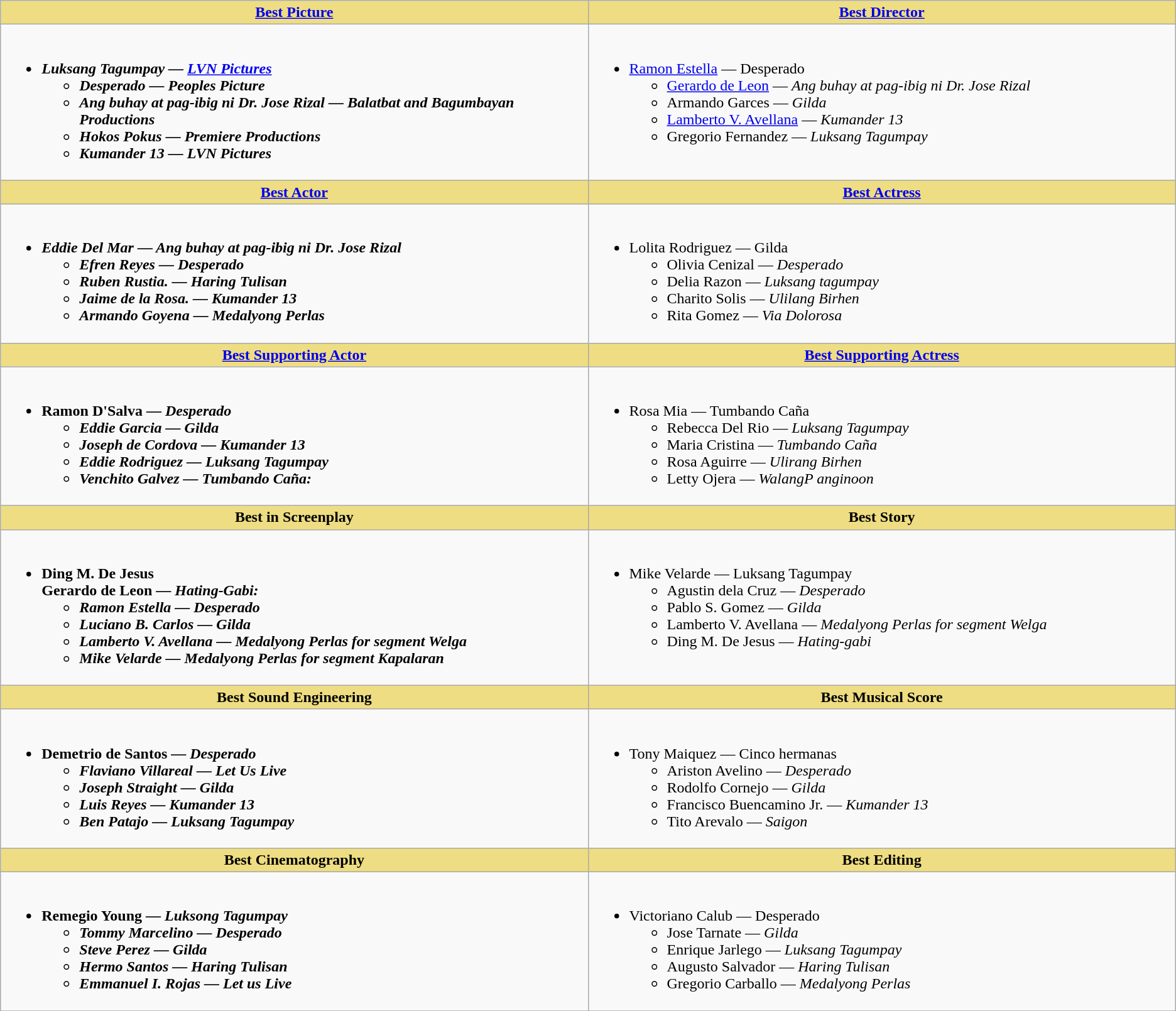<table class=wikitable>
<tr>
<th style="background:#EEDD82; width:50%"><a href='#'>Best Picture</a></th>
<th style="background:#EEDD82; width:50%"><a href='#'>Best Director</a></th>
</tr>
<tr>
<td valign="top"><br><ul><li><strong><em>Luksang Tagumpay<em> — <a href='#'>LVN Pictures</a><strong><ul><li>Desperado — </em>Peoples Picture<em></li><li>Ang buhay at pag-ibig ni Dr. Jose Rizal — </em>Balatbat and Bagumbayan Productions<em></li><li>Hokos Pokus — </em>Premiere Productions<em></li><li>Kumander 13 — </em>LVN Pictures<em></li></ul></li></ul></td>
<td valign="top"><br><ul><li></strong><a href='#'>Ramon Estella</a> — </em>Desperado</em></strong><ul><li><a href='#'>Gerardo de Leon</a> — <em>Ang buhay at pag-ibig ni Dr. Jose Rizal</em></li><li>Armando Garces — <em>Gilda</em></li><li><a href='#'>Lamberto V. Avellana</a> — <em>Kumander 13</em></li><li>Gregorio Fernandez — <em>Luksang Tagumpay</em></li></ul></li></ul></td>
</tr>
<tr>
<th style="background:#EEDD82; width:50%"><a href='#'>Best Actor</a></th>
<th style="background:#EEDD82; width:50%"><a href='#'>Best Actress</a></th>
</tr>
<tr>
<td valign="top"><br><ul><li><strong><em>Eddie Del Mar — <em>Ang buhay at pag-ibig ni Dr. Jose Rizal<strong><ul><li>Efren Reyes — </em>Desperado<em></li><li>Ruben Rustia. — </em>Haring Tulisan<em></li><li>Jaime de la Rosa. — </em>Kumander 13<em></li><li>Armando Goyena — </em>Medalyong Perlas<em></li></ul></li></ul></td>
<td valign="top"><br><ul><li></strong>Lolita Rodriguez — </em>Gilda</em></strong><ul><li>Olivia Cenizal — <em>Desperado</em></li><li>Delia Razon — <em>Luksang tagumpay</em></li><li>Charito Solis — <em>Ulilang Birhen</em></li><li>Rita Gomez — <em>Via Dolorosa</em></li></ul></li></ul></td>
</tr>
<tr>
<th style="background:#EEDD82; width:50%"><a href='#'>Best Supporting Actor</a></th>
<th style="background:#EEDD82; width:50%"><a href='#'>Best Supporting Actress</a></th>
</tr>
<tr>
<td valign="top"><br><ul><li><strong>Ramon D'Salva — <em>Desperado<strong><em><ul><li>Eddie Garcia — </em>Gilda<em></li><li>Joseph de Cordova — </em>Kumander 13<em></li><li>Eddie Rodriguez — </em>Luksang Tagumpay<em></li><li>Venchito Galvez — </em>Tumbando Caña:<em></li></ul></li></ul></td>
<td valign="top"><br><ul><li></strong>Rosa Mia — </em>Tumbando Caña</em></strong><ul><li>Rebecca Del Rio — <em>Luksang Tagumpay</em></li><li>Maria Cristina — <em>Tumbando Caña</em></li><li>Rosa Aguirre — <em>Ulirang Birhen</em></li><li>Letty Ojera — <em>WalangP anginoon</em></li></ul></li></ul></td>
</tr>
<tr>
<th style="background:#EEDD82; width:50%">Best in Screenplay</th>
<th style="background:#EEDD82; width:50%">Best Story</th>
</tr>
<tr>
<td valign="top"><br><ul><li><strong>Ding M. De Jesus<br>Gerardo de Leon — <em>Hating-Gabi:<strong><em><ul><li>Ramon Estella — </em>Desperado<em></li><li>Luciano B. Carlos — </em>Gilda<em></li><li>Lamberto V. Avellana — </em>Medalyong Perlas for segment Welga<em></li><li>Mike Velarde — </em>Medalyong Perlas for segment Kapalaran<em></li></ul></li></ul></td>
<td valign="top"><br><ul><li></strong> Mike Velarde — </em>Luksang Tagumpay</em></strong><ul><li>Agustin dela Cruz — <em>Desperado</em></li><li>Pablo S. Gomez — <em>Gilda</em></li><li>Lamberto V. Avellana — <em>Medalyong Perlas for segment Welga</em></li><li>Ding M. De Jesus — <em>Hating-gabi</em></li></ul></li></ul></td>
</tr>
<tr>
<th style="background:#EEDD82; width:50%">Best Sound Engineering</th>
<th style="background:#EEDD82; width:50%">Best Musical Score</th>
</tr>
<tr>
<td valign="top"><br><ul><li><strong>Demetrio de Santos — <em>Desperado<strong><em><ul><li>Flaviano Villareal — </em>Let Us Live<em></li><li>Joseph Straight — </em>Gilda<em></li><li>Luis Reyes — </em>Kumander 13<em></li><li>Ben Patajo — </em>Luksang Tagumpay<em></li></ul></li></ul></td>
<td valign="top"><br><ul><li></strong> Tony Maiquez — </em>Cinco hermanas</em></strong><ul><li>Ariston Avelino — <em>Desperado</em></li><li>Rodolfo Cornejo — <em>Gilda</em></li><li>Francisco Buencamino Jr. — <em>Kumander 13</em></li><li>Tito Arevalo — <em>Saigon</em></li></ul></li></ul></td>
</tr>
<tr>
<th style="background:#EEDD82; width:50%">Best Cinematography</th>
<th style="background:#EEDD82; width:50%">Best Editing</th>
</tr>
<tr>
<td valign="top"><br><ul><li><strong> Remegio Young — <em>Luksong Tagumpay<strong><em><ul><li>Tommy Marcelino — </em>Desperado<em></li><li>Steve Perez — </em>Gilda<em></li><li>Hermo Santos — </em>Haring Tulisan<em></li><li>Emmanuel I. Rojas — </em>Let us Live<em></li></ul></li></ul></td>
<td valign="top"><br><ul><li></strong> Victoriano Calub — </em>Desperado</em></strong><ul><li>Jose Tarnate — <em>Gilda</em></li><li>Enrique Jarlego — <em>Luksang Tagumpay</em></li><li>Augusto Salvador — <em>Haring Tulisan</em></li><li>Gregorio Carballo — <em>Medalyong Perlas</em></li></ul></li></ul></td>
</tr>
<tr>
</tr>
</table>
